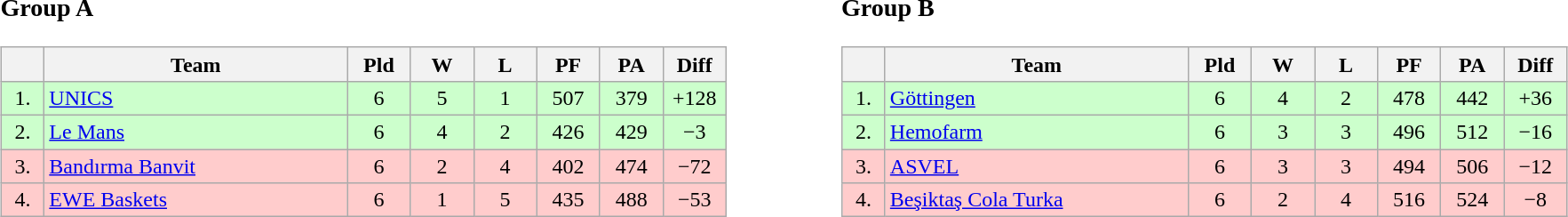<table>
<tr>
<td style="vertical-align:top; width:33%;"><br><h3>Group A</h3><table class="wikitable" style="text-align:center">
<tr>
<th width=25></th>
<th width=220>Team</th>
<th width=40>Pld</th>
<th width=40>W</th>
<th width=40>L</th>
<th width=40>PF</th>
<th width=40>PA</th>
<th width=40>Diff</th>
</tr>
<tr style="background: #ccffcc;">
<td>1.</td>
<td align=left> <a href='#'>UNICS</a></td>
<td>6</td>
<td>5</td>
<td>1</td>
<td>507</td>
<td>379</td>
<td>+128</td>
</tr>
<tr style="background:#ccffcc;">
<td>2.</td>
<td align=left>  <a href='#'>Le Mans</a></td>
<td>6</td>
<td>4</td>
<td>2</td>
<td>426</td>
<td>429</td>
<td>−3</td>
</tr>
<tr style="background:#ffcccc;">
<td>3.</td>
<td align=left> <a href='#'>Bandırma Banvit</a></td>
<td>6</td>
<td>2</td>
<td>4</td>
<td>402</td>
<td>474</td>
<td>−72</td>
</tr>
<tr style="background:#ffcccc;">
<td>4.</td>
<td align=left> <a href='#'>EWE Baskets</a></td>
<td>6</td>
<td>1</td>
<td>5</td>
<td>435</td>
<td>488</td>
<td>−53</td>
</tr>
</table>
</td>
<td style="vertical-align:top; width:33%;"><br><h3>Group B</h3><table class="wikitable" style="text-align:center">
<tr>
<th width=25></th>
<th width=220>Team</th>
<th width=40>Pld</th>
<th width=40>W</th>
<th width=40>L</th>
<th width=40>PF</th>
<th width=40>PA</th>
<th width=40>Diff</th>
</tr>
<tr style="background:#ccffcc;">
<td>1.</td>
<td align=left> <a href='#'>Göttingen</a></td>
<td>6</td>
<td>4</td>
<td>2</td>
<td>478</td>
<td>442</td>
<td>+36</td>
</tr>
<tr style="background:#ccffcc;">
<td>2.</td>
<td align=left> <a href='#'>Hemofarm</a></td>
<td>6</td>
<td>3</td>
<td>3</td>
<td>496</td>
<td>512</td>
<td>−16</td>
</tr>
<tr style="background:#ffcccc;">
<td>3.</td>
<td align=left> <a href='#'>ASVEL</a></td>
<td>6</td>
<td>3</td>
<td>3</td>
<td>494</td>
<td>506</td>
<td>−12</td>
</tr>
<tr style="background:#ffcccc;">
<td>4.</td>
<td align=left> <a href='#'>Beşiktaş Cola Turka</a></td>
<td>6</td>
<td>2</td>
<td>4</td>
<td>516</td>
<td>524</td>
<td>−8</td>
</tr>
</table>
</td>
</tr>
</table>
